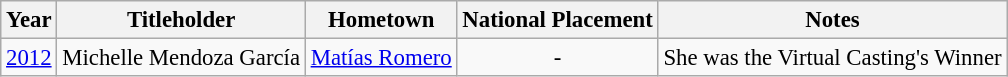<table class="wikitable sortable" style="font-size:95%;">
<tr>
<th>Year</th>
<th>Titleholder</th>
<th>Hometown</th>
<th>National Placement</th>
<th>Notes</th>
</tr>
<tr>
<td align="center"><a href='#'>2012</a></td>
<td>Michelle Mendoza García</td>
<td align="center"><a href='#'>Matías Romero</a></td>
<td align="center">-</td>
<td>She was the Virtual Casting's Winner</td>
</tr>
</table>
